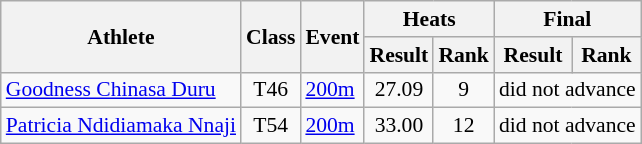<table class=wikitable style="font-size:90%">
<tr>
<th rowspan="2">Athlete</th>
<th rowspan="2">Class</th>
<th rowspan="2">Event</th>
<th colspan="2">Heats</th>
<th colspan="3">Final</th>
</tr>
<tr>
<th>Result</th>
<th>Rank</th>
<th>Result</th>
<th>Rank</th>
</tr>
<tr>
<td><a href='#'>Goodness Chinasa Duru</a></td>
<td style="text-align:center;">T46</td>
<td><a href='#'>200m</a></td>
<td style="text-align:center;">27.09</td>
<td style="text-align:center;">9</td>
<td style="text-align:center;" colspan="2">did not advance</td>
</tr>
<tr>
<td><a href='#'>Patricia Ndidiamaka Nnaji</a></td>
<td style="text-align:center;">T54</td>
<td><a href='#'>200m</a></td>
<td style="text-align:center;">33.00</td>
<td style="text-align:center;">12</td>
<td style="text-align:center;" colspan="2">did not advance</td>
</tr>
</table>
